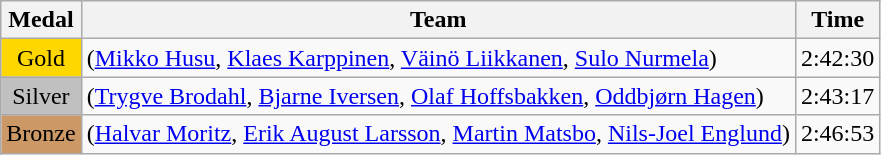<table class="wikitable">
<tr>
<th>Medal</th>
<th>Team</th>
<th>Time</th>
</tr>
<tr>
<td style="text-align:center;background-color:gold;">Gold</td>
<td> (<a href='#'>Mikko Husu</a>, <a href='#'>Klaes Karppinen</a>, <a href='#'>Väinö Liikkanen</a>, <a href='#'>Sulo Nurmela</a>)</td>
<td>2:42:30</td>
</tr>
<tr>
<td style="text-align:center;background-color:silver;">Silver</td>
<td> (<a href='#'>Trygve Brodahl</a>, <a href='#'>Bjarne Iversen</a>, <a href='#'>Olaf Hoffsbakken</a>, <a href='#'>Oddbjørn Hagen</a>)</td>
<td>2:43:17</td>
</tr>
<tr>
<td style="text-align:center;background-color:#CC9966;">Bronze</td>
<td> (<a href='#'>Halvar Moritz</a>, <a href='#'>Erik August Larsson</a>, <a href='#'>Martin Matsbo</a>, <a href='#'>Nils-Joel Englund</a>)</td>
<td>2:46:53</td>
</tr>
</table>
